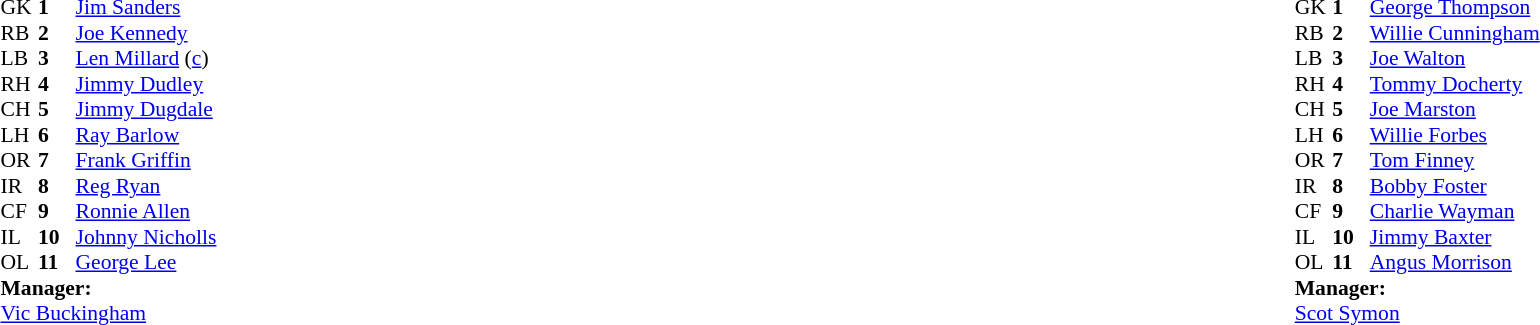<table width="100%">
<tr>
<td valign="top" width="50%"><br><table style="font-size: 90%" cellspacing="0" cellpadding="0">
<tr>
<td colspan="4"></td>
</tr>
<tr>
<th width="25"></th>
<th width="25"></th>
</tr>
<tr>
<td>GK</td>
<td><strong>1</strong></td>
<td> <a href='#'>Jim Sanders</a></td>
</tr>
<tr>
<td>RB</td>
<td><strong>2</strong></td>
<td> <a href='#'>Joe Kennedy</a></td>
</tr>
<tr>
<td>LB</td>
<td><strong>3</strong></td>
<td> <a href='#'>Len Millard</a> (<a href='#'>c</a>)</td>
</tr>
<tr>
<td>RH</td>
<td><strong>4</strong></td>
<td> <a href='#'>Jimmy Dudley</a></td>
</tr>
<tr>
<td>CH</td>
<td><strong>5</strong></td>
<td> <a href='#'>Jimmy Dugdale</a></td>
</tr>
<tr>
<td>LH</td>
<td><strong>6</strong></td>
<td> <a href='#'>Ray Barlow</a></td>
</tr>
<tr>
<td>OR</td>
<td><strong>7</strong></td>
<td> <a href='#'>Frank Griffin</a></td>
</tr>
<tr>
<td>IR</td>
<td><strong>8</strong></td>
<td> <a href='#'>Reg Ryan</a></td>
</tr>
<tr>
<td>CF</td>
<td><strong>9</strong></td>
<td> <a href='#'>Ronnie Allen</a></td>
</tr>
<tr>
<td>IL</td>
<td><strong>10</strong></td>
<td> <a href='#'>Johnny Nicholls</a></td>
</tr>
<tr>
<td>OL</td>
<td><strong>11</strong></td>
<td> <a href='#'>George Lee</a></td>
</tr>
<tr>
<td colspan=4><strong>Manager:</strong></td>
</tr>
<tr>
<td colspan="4"> <a href='#'>Vic Buckingham</a></td>
</tr>
</table>
</td>
<td valign="top" width="50%"><br><table style="font-size: 90%" cellspacing="0" cellpadding="0" align=center>
<tr>
<td colspan="4"></td>
</tr>
<tr>
<th width="25"></th>
<th width="25"></th>
</tr>
<tr>
<td>GK</td>
<td><strong>1</strong></td>
<td> <a href='#'>George Thompson</a></td>
</tr>
<tr>
<td>RB</td>
<td><strong>2</strong></td>
<td> <a href='#'>Willie Cunningham</a></td>
</tr>
<tr>
<td>LB</td>
<td><strong>3</strong></td>
<td> <a href='#'>Joe Walton</a></td>
</tr>
<tr>
<td>RH</td>
<td><strong>4</strong></td>
<td> <a href='#'>Tommy Docherty</a></td>
</tr>
<tr>
<td>CH</td>
<td><strong>5</strong></td>
<td> <a href='#'>Joe Marston</a></td>
</tr>
<tr>
<td>LH</td>
<td><strong>6</strong></td>
<td> <a href='#'>Willie Forbes</a></td>
</tr>
<tr>
<td>OR</td>
<td><strong>7</strong></td>
<td> <a href='#'>Tom Finney</a></td>
</tr>
<tr>
<td>IR</td>
<td><strong>8</strong></td>
<td> <a href='#'>Bobby Foster</a></td>
</tr>
<tr>
<td>CF</td>
<td><strong>9</strong></td>
<td> <a href='#'>Charlie Wayman</a></td>
</tr>
<tr>
<td>IL</td>
<td><strong>10</strong></td>
<td> <a href='#'>Jimmy Baxter</a></td>
</tr>
<tr>
<td>OL</td>
<td><strong>11</strong></td>
<td> <a href='#'>Angus Morrison</a></td>
</tr>
<tr>
<td colspan=4><strong>Manager:</strong></td>
</tr>
<tr>
<td colspan="4"> <a href='#'>Scot Symon</a></td>
</tr>
</table>
</td>
</tr>
</table>
